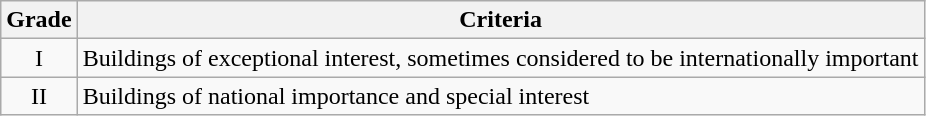<table class="wikitable">
<tr>
<th>Grade</th>
<th>Criteria</th>
</tr>
<tr>
<td align="center" >I</td>
<td>Buildings of exceptional interest, sometimes considered to be internationally important</td>
</tr>
<tr>
<td align="center" >II</td>
<td>Buildings of national importance and special interest</td>
</tr>
</table>
